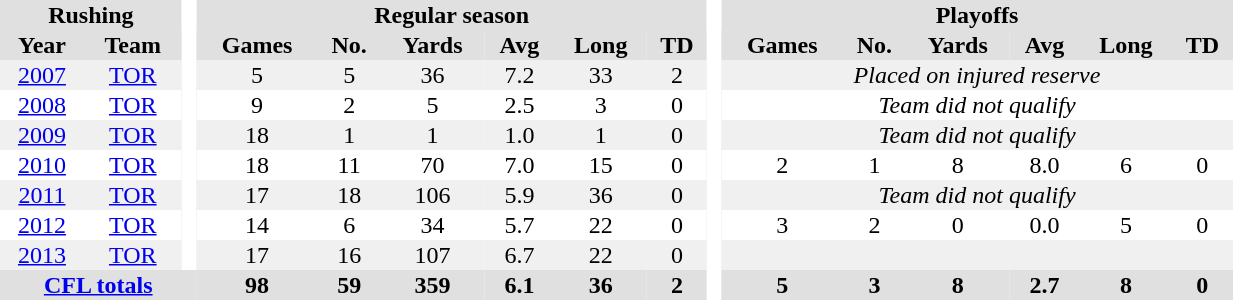<table BORDER="0" CELLPADDING="1" CELLSPACING="0" width="65%" style="text-align:center">
<tr bgcolor="#e0e0e0">
<th colspan="2">Rushing</th>
<th rowspan="99" bgcolor="#ffffff"> </th>
<th colspan="6">Regular season</th>
<th rowspan="99" bgcolor="#ffffff"> </th>
<th colspan="6">Playoffs</th>
</tr>
<tr bgcolor="#e0e0e0">
<th>Year</th>
<th>Team</th>
<th>Games</th>
<th>No.</th>
<th>Yards</th>
<th>Avg</th>
<th>Long</th>
<th>TD</th>
<th>Games</th>
<th>No.</th>
<th>Yards</th>
<th>Avg</th>
<th>Long</th>
<th>TD</th>
</tr>
<tr ALIGN="center" bgcolor="#f0f0f0">
<td><a href='#'>2007</a></td>
<td><a href='#'>TOR</a></td>
<td>5</td>
<td>5</td>
<td>36</td>
<td>7.2</td>
<td>33</td>
<td>2</td>
<td colspan="6"><em>Placed on injured reserve</em></td>
</tr>
<tr ALIGN="center">
<td><a href='#'>2008</a></td>
<td><a href='#'>TOR</a></td>
<td>9</td>
<td>2</td>
<td>5</td>
<td>2.5</td>
<td>3</td>
<td>0</td>
<td colspan="6"><em>Team did not qualify</em></td>
</tr>
<tr ALIGN="center" bgcolor="#f0f0f0">
<td><a href='#'>2009</a></td>
<td><a href='#'>TOR</a></td>
<td>18</td>
<td>1</td>
<td>1</td>
<td>1.0</td>
<td>1</td>
<td>0</td>
<td colspan="6"><em>Team did not qualify</em></td>
</tr>
<tr ALIGN="center">
<td><a href='#'>2010</a></td>
<td><a href='#'>TOR</a></td>
<td>18</td>
<td>11</td>
<td>70</td>
<td>7.0</td>
<td>15</td>
<td>0</td>
<td>2</td>
<td>1</td>
<td>8</td>
<td>8.0</td>
<td>6</td>
<td>0</td>
</tr>
<tr ALIGN="center" bgcolor="#f0f0f0">
<td><a href='#'>2011</a></td>
<td><a href='#'>TOR</a></td>
<td>17</td>
<td>18</td>
<td>106</td>
<td>5.9</td>
<td>36</td>
<td>0</td>
<td colspan="6"><em>Team did not qualify</em></td>
</tr>
<tr ALIGN="center">
<td><a href='#'>2012</a></td>
<td><a href='#'>TOR</a></td>
<td>14</td>
<td>6</td>
<td>34</td>
<td>5.7</td>
<td>22</td>
<td>0</td>
<td>3</td>
<td>2</td>
<td>0</td>
<td>0.0</td>
<td>5</td>
<td>0</td>
</tr>
<tr ALIGN="center" bgcolor="#f0f0f0">
<td><a href='#'>2013</a></td>
<td><a href='#'>TOR</a></td>
<td>17</td>
<td>16</td>
<td>107</td>
<td>6.7</td>
<td>22</td>
<td>0</td>
<td></td>
<td></td>
<td></td>
<td></td>
<td></td>
<td></td>
</tr>
<tr bgcolor="#e0e0e0">
<th colspan="3"><a href='#'>CFL totals</a></th>
<th>98</th>
<th>59</th>
<th>359</th>
<th>6.1</th>
<th>36</th>
<th>2</th>
<th>5</th>
<th>3</th>
<th>8</th>
<th>2.7</th>
<th>8</th>
<th>0</th>
</tr>
</table>
